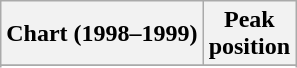<table class="wikitable sortable">
<tr>
<th align="left">Chart (1998–1999)</th>
<th align="center">Peak<br>position</th>
</tr>
<tr>
</tr>
<tr>
</tr>
<tr>
</tr>
</table>
